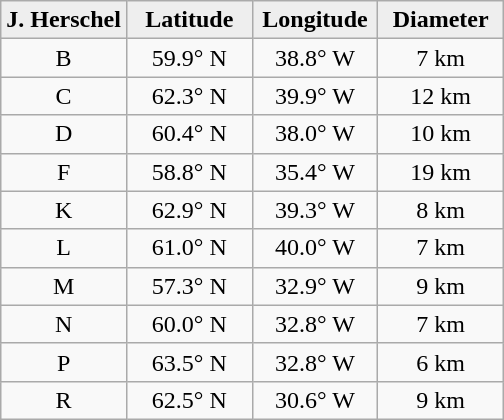<table class="wikitable">
<tr>
<th width="25%" style="background:#eeeeee;">J. Herschel</th>
<th width="25%" style="background:#eeeeee;">Latitude</th>
<th width="25%" style="background:#eeeeee;">Longitude</th>
<th width="25%" style="background:#eeeeee;">Diameter</th>
</tr>
<tr>
<td align="center">B</td>
<td align="center">59.9° N</td>
<td align="center">38.8° W</td>
<td align="center">7 km</td>
</tr>
<tr>
<td align="center">C</td>
<td align="center">62.3° N</td>
<td align="center">39.9° W</td>
<td align="center">12 km</td>
</tr>
<tr>
<td align="center">D</td>
<td align="center">60.4° N</td>
<td align="center">38.0° W</td>
<td align="center">10 km</td>
</tr>
<tr>
<td align="center">F</td>
<td align="center">58.8° N</td>
<td align="center">35.4° W</td>
<td align="center">19 km</td>
</tr>
<tr>
<td align="center">K</td>
<td align="center">62.9° N</td>
<td align="center">39.3° W</td>
<td align="center">8 km</td>
</tr>
<tr>
<td align="center">L</td>
<td align="center">61.0° N</td>
<td align="center">40.0° W</td>
<td align="center">7 km</td>
</tr>
<tr>
<td align="center">M</td>
<td align="center">57.3° N</td>
<td align="center">32.9° W</td>
<td align="center">9 km</td>
</tr>
<tr>
<td align="center">N</td>
<td align="center">60.0° N</td>
<td align="center">32.8° W</td>
<td align="center">7 km</td>
</tr>
<tr>
<td align="center">P</td>
<td align="center">63.5° N</td>
<td align="center">32.8° W</td>
<td align="center">6 km</td>
</tr>
<tr>
<td align="center">R</td>
<td align="center">62.5° N</td>
<td align="center">30.6° W</td>
<td align="center">9 km</td>
</tr>
</table>
